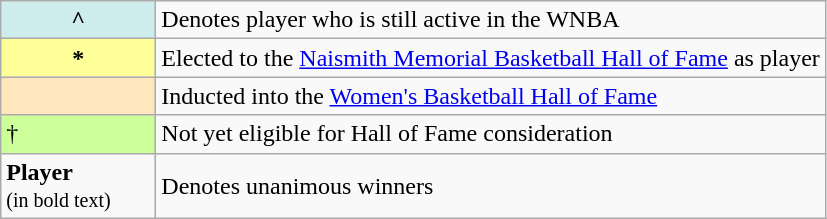<table class="wikitable plainrowheaders">
<tr>
<th scope="row" border:1px style="background-color:#CFECEC; width:6em">^</th>
<td>Denotes player who is still active in the WNBA</td>
</tr>
<tr>
<th scope="row" border:1px style="background-color:#FFFF99; width:6em">*</th>
<td>Elected to the <a href='#'>Naismith Memorial Basketball Hall of Fame</a> as player</td>
</tr>
<tr>
<th scope="row" style="background-color:#FFE6BD; border:1px width:6em"></th>
<td>Inducted into the <a href='#'>Women's Basketball Hall of Fame</a></td>
</tr>
<tr>
<td style="background:#CCFF99; width:1em">†</td>
<td>Not yet eligible for Hall of Fame consideration</td>
</tr>
<tr>
<td><strong>Player</strong><br><small>(in bold text)</small></td>
<td>Denotes unanimous winners</td>
</tr>
</table>
